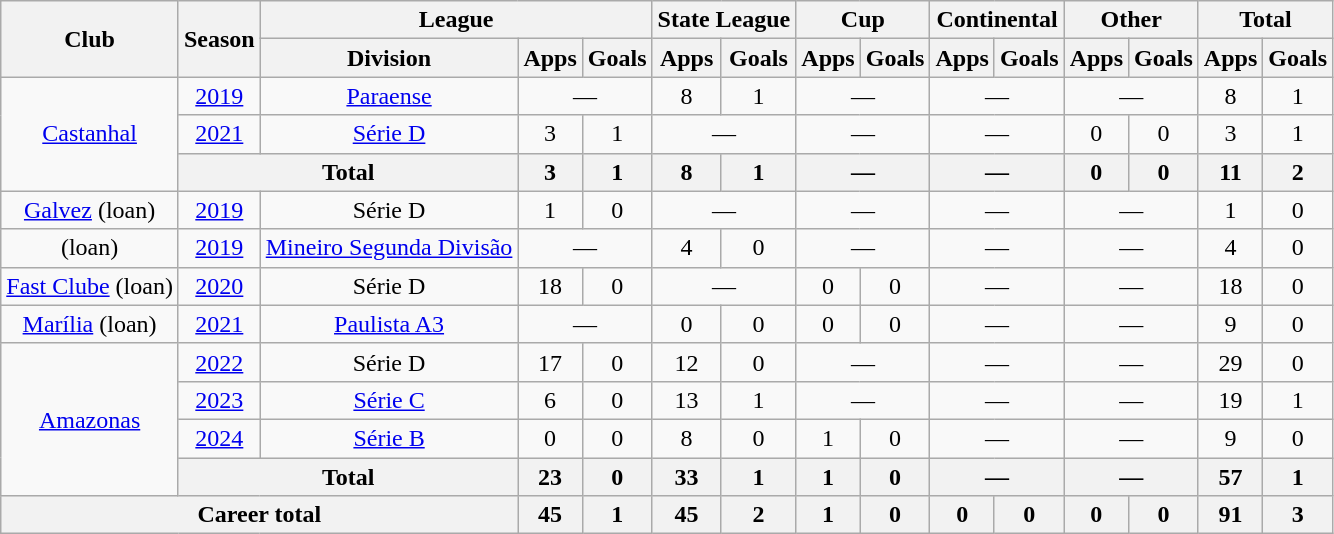<table class="wikitable" style="text-align: center">
<tr>
<th rowspan="2">Club</th>
<th rowspan="2">Season</th>
<th colspan="3">League</th>
<th colspan="2">State League</th>
<th colspan="2">Cup</th>
<th colspan="2">Continental</th>
<th colspan="2">Other</th>
<th colspan="2">Total</th>
</tr>
<tr>
<th>Division</th>
<th>Apps</th>
<th>Goals</th>
<th>Apps</th>
<th>Goals</th>
<th>Apps</th>
<th>Goals</th>
<th>Apps</th>
<th>Goals</th>
<th>Apps</th>
<th>Goals</th>
<th>Apps</th>
<th>Goals</th>
</tr>
<tr>
<td rowspan="3"><a href='#'>Castanhal</a></td>
<td><a href='#'>2019</a></td>
<td><a href='#'>Paraense</a></td>
<td colspan="2">—</td>
<td>8</td>
<td>1</td>
<td colspan="2">—</td>
<td colspan="2">—</td>
<td colspan="2">—</td>
<td>8</td>
<td>1</td>
</tr>
<tr>
<td><a href='#'>2021</a></td>
<td><a href='#'>Série D</a></td>
<td>3</td>
<td>1</td>
<td colspan="2">—</td>
<td colspan="2">—</td>
<td colspan="2">—</td>
<td>0</td>
<td>0</td>
<td>3</td>
<td>1</td>
</tr>
<tr>
<th colspan="2">Total</th>
<th>3</th>
<th>1</th>
<th>8</th>
<th>1</th>
<th colspan="2">—</th>
<th colspan="2">—</th>
<th>0</th>
<th>0</th>
<th>11</th>
<th>2</th>
</tr>
<tr>
<td><a href='#'>Galvez</a> (loan)</td>
<td><a href='#'>2019</a></td>
<td>Série D</td>
<td>1</td>
<td>0</td>
<td colspan="2">—</td>
<td colspan="2">—</td>
<td colspan="2">—</td>
<td colspan="2">—</td>
<td>1</td>
<td>0</td>
</tr>
<tr>
<td> (loan)</td>
<td><a href='#'>2019</a></td>
<td><a href='#'>Mineiro Segunda Divisão</a></td>
<td colspan="2">—</td>
<td>4</td>
<td>0</td>
<td colspan="2">—</td>
<td colspan="2">—</td>
<td colspan="2">—</td>
<td>4</td>
<td>0</td>
</tr>
<tr>
<td><a href='#'>Fast Clube</a> (loan)</td>
<td><a href='#'>2020</a></td>
<td>Série D</td>
<td>18</td>
<td>0</td>
<td colspan="2">—</td>
<td>0</td>
<td>0</td>
<td colspan="2">—</td>
<td colspan="2">—</td>
<td>18</td>
<td>0</td>
</tr>
<tr>
<td><a href='#'>Marília</a> (loan)</td>
<td><a href='#'>2021</a></td>
<td><a href='#'>Paulista A3</a></td>
<td colspan="2">—</td>
<td>0</td>
<td>0</td>
<td>0</td>
<td>0</td>
<td colspan="2">—</td>
<td colspan="2">—</td>
<td>9</td>
<td>0</td>
</tr>
<tr>
<td rowspan="4"><a href='#'>Amazonas</a></td>
<td><a href='#'>2022</a></td>
<td>Série D</td>
<td>17</td>
<td>0</td>
<td>12</td>
<td>0</td>
<td colspan="2">—</td>
<td colspan="2">—</td>
<td colspan="2">—</td>
<td>29</td>
<td>0</td>
</tr>
<tr>
<td><a href='#'>2023</a></td>
<td><a href='#'>Série C</a></td>
<td>6</td>
<td>0</td>
<td>13</td>
<td>1</td>
<td colspan="2">—</td>
<td colspan="2">—</td>
<td colspan="2">—</td>
<td>19</td>
<td>1</td>
</tr>
<tr>
<td><a href='#'>2024</a></td>
<td><a href='#'>Série B</a></td>
<td>0</td>
<td>0</td>
<td>8</td>
<td>0</td>
<td>1</td>
<td>0</td>
<td colspan="2">—</td>
<td colspan="2">—</td>
<td>9</td>
<td>0</td>
</tr>
<tr>
<th colspan="2">Total</th>
<th>23</th>
<th>0</th>
<th>33</th>
<th>1</th>
<th>1</th>
<th>0</th>
<th colspan="2">—</th>
<th colspan="2">—</th>
<th>57</th>
<th>1</th>
</tr>
<tr>
<th colspan="3"><strong>Career total</strong></th>
<th>45</th>
<th>1</th>
<th>45</th>
<th>2</th>
<th>1</th>
<th>0</th>
<th>0</th>
<th>0</th>
<th>0</th>
<th>0</th>
<th>91</th>
<th>3</th>
</tr>
</table>
